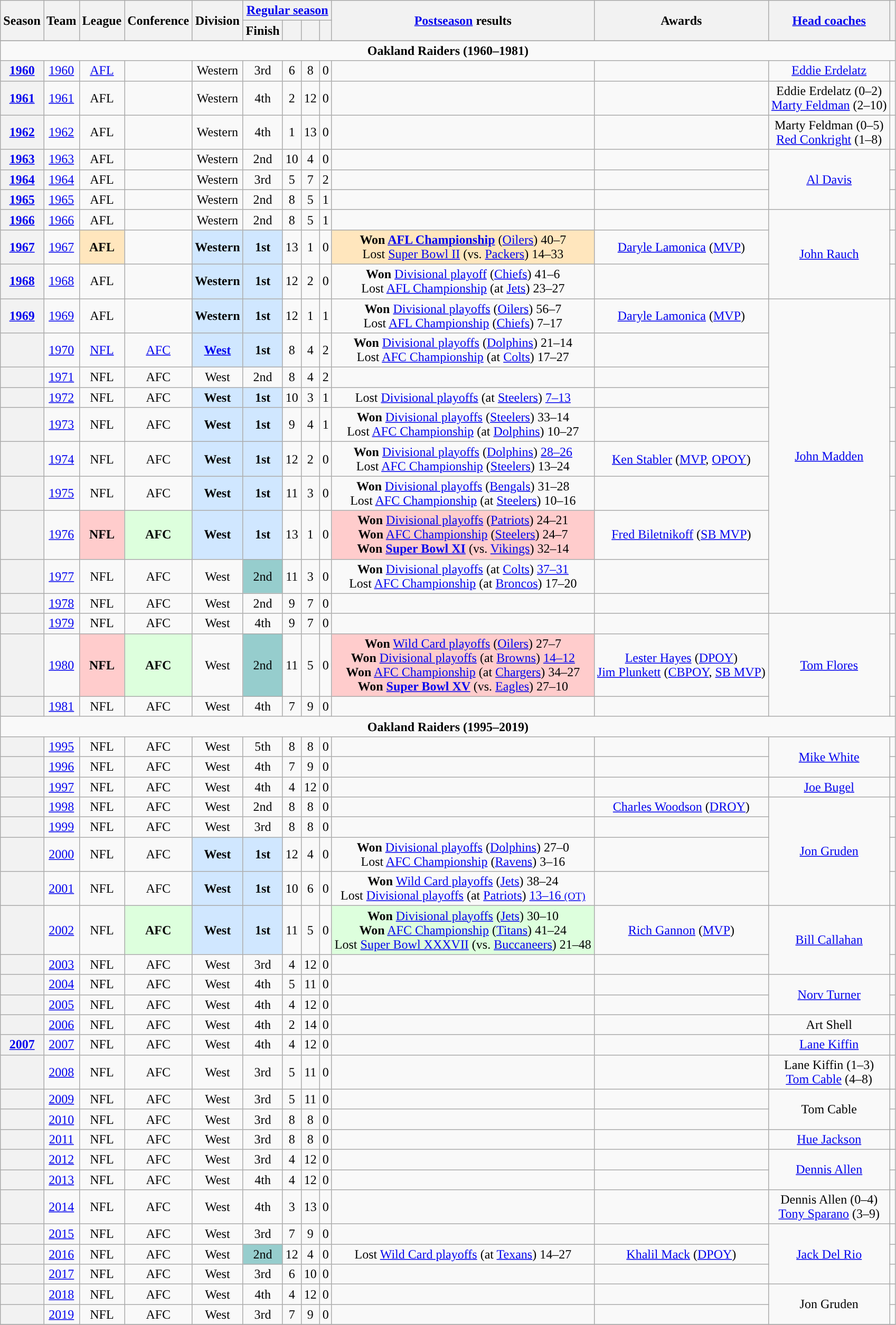<table class='wikitable sortable sticky-header-multi' style="text-align:center">
<tr>
<th scope="col" rowspan="2">Season</th>
<th scope="col" rowspan="2">Team</th>
<th scope="col" rowspan="2">League</th>
<th scope="col" rowspan="2">Conference</th>
<th scope="col" rowspan="2">Division</th>
<th scope="colgroup" colspan="4"><a href='#'>Regular season</a></th>
<th scope="col" rowspan="2"><a href='#'>Postseason</a> results</th>
<th scope="col" rowspan="2">Awards</th>
<th scope="col" rowspan="2"><a href='#'>Head coaches</a></th>
<th scope=col rowspan="2"></th>
</tr>
<tr>
<th scope="col">Finish</th>
<th scope="col"></th>
<th scope="col"></th>
<th scope="col"></th>
</tr>
<tr>
</tr>
<tr>
<td colspan="13"><strong>Oakland Raiders (1960–1981)</strong></td>
</tr>
<tr>
<th><a href='#'>1960</a></th>
<td><a href='#'>1960</a></td>
<td><a href='#'>AFL</a></td>
<td></td>
<td>Western</td>
<td>3rd</td>
<td>6</td>
<td>8</td>
<td>0</td>
<td></td>
<td></td>
<td><a href='#'>Eddie Erdelatz</a></td>
<td></td>
</tr>
<tr>
<th><a href='#'>1961</a></th>
<td><a href='#'>1961</a></td>
<td>AFL</td>
<td></td>
<td>Western</td>
<td>4th</td>
<td>2</td>
<td>12</td>
<td>0</td>
<td></td>
<td></td>
<td>Eddie Erdelatz (0–2)<br><a href='#'>Marty Feldman</a> (2–10)</td>
<td></td>
</tr>
<tr>
<th><a href='#'>1962</a></th>
<td><a href='#'>1962</a></td>
<td>AFL</td>
<td></td>
<td>Western</td>
<td>4th</td>
<td>1</td>
<td>13</td>
<td>0</td>
<td></td>
<td></td>
<td>Marty Feldman (0–5)<br><a href='#'>Red Conkright</a> (1–8)</td>
<td></td>
</tr>
<tr>
<th><a href='#'>1963</a></th>
<td><a href='#'>1963</a></td>
<td>AFL</td>
<td></td>
<td>Western</td>
<td>2nd</td>
<td>10</td>
<td>4</td>
<td>0</td>
<td></td>
<td></td>
<td rowspan="3"><a href='#'>Al Davis</a></td>
<td></td>
</tr>
<tr>
<th><a href='#'>1964</a></th>
<td><a href='#'>1964</a></td>
<td>AFL</td>
<td></td>
<td>Western</td>
<td>3rd</td>
<td>5</td>
<td>7</td>
<td>2</td>
<td></td>
<td></td>
<td></td>
</tr>
<tr>
<th><a href='#'>1965</a></th>
<td><a href='#'>1965</a></td>
<td>AFL</td>
<td></td>
<td>Western</td>
<td>2nd</td>
<td>8</td>
<td>5</td>
<td>1</td>
<td></td>
<td></td>
<td></td>
</tr>
<tr>
<th><a href='#'>1966</a></th>
<td><a href='#'>1966</a></td>
<td>AFL</td>
<td></td>
<td>Western</td>
<td>2nd</td>
<td>8</td>
<td>5</td>
<td>1</td>
<td></td>
<td></td>
<td rowspan="3"><a href='#'>John Rauch</a></td>
<td></td>
</tr>
<tr>
<th><a href='#'>1967</a></th>
<td><a href='#'>1967</a></td>
<td bgcolor="#FFE6BD"><strong>AFL</strong></td>
<td></td>
<td bgcolor="#D0E7FF"><strong>Western</strong></td>
<td bgcolor="#D0E7FF"><strong>1st</strong></td>
<td>13</td>
<td>1</td>
<td>0</td>
<td style="background:#FFE6BD"><strong>Won <a href='#'>AFL Championship</a></strong> (<a href='#'>Oilers</a>) 40–7<br>Lost <a href='#'>Super Bowl II</a> (vs. <a href='#'>Packers</a>) 14–33</td>
<td><a href='#'>Daryle Lamonica</a> (<a href='#'>MVP</a>)</td>
<td></td>
</tr>
<tr>
<th><a href='#'>1968</a></th>
<td><a href='#'>1968</a></td>
<td>AFL</td>
<td></td>
<td bgcolor="#D0E7FF"><strong>Western</strong></td>
<td bgcolor="#D0E7FF"><strong>1st</strong></td>
<td>12</td>
<td>2</td>
<td>0</td>
<td><strong>Won</strong> <a href='#'>Divisional playoff</a> (<a href='#'>Chiefs</a>) 41–6<br>Lost <a href='#'>AFL Championship</a> (at <a href='#'>Jets</a>) 23–27</td>
<td></td>
<td></td>
</tr>
<tr>
<th><a href='#'>1969</a></th>
<td><a href='#'>1969</a></td>
<td>AFL</td>
<td></td>
<td bgcolor="#D0E7FF"><strong>Western</strong></td>
<td bgcolor="#D0E7FF"><strong>1st</strong></td>
<td>12</td>
<td>1</td>
<td>1</td>
<td><strong>Won</strong> <a href='#'>Divisional playoffs</a> (<a href='#'>Oilers</a>) 56–7<br>Lost <a href='#'>AFL Championship</a> (<a href='#'>Chiefs</a>) 7–17</td>
<td><a href='#'>Daryle Lamonica</a> (<a href='#'>MVP</a>)</td>
<td rowspan="10"><a href='#'>John Madden</a></td>
<td></td>
</tr>
<tr>
<th></th>
<td><a href='#'>1970</a></td>
<td><a href='#'>NFL</a></td>
<td><a href='#'>AFC</a></td>
<td bgcolor="#D0E7FF"><strong><a href='#'>West</a></strong></td>
<td bgcolor="#D0E7FF"><strong>1st</strong></td>
<td>8</td>
<td>4</td>
<td>2</td>
<td><strong>Won</strong> <a href='#'>Divisional playoffs</a> (<a href='#'>Dolphins</a>) 21–14<br>Lost <a href='#'>AFC Championship</a> (at <a href='#'>Colts</a>) 17–27</td>
<td></td>
<td></td>
</tr>
<tr>
<th></th>
<td><a href='#'>1971</a></td>
<td>NFL</td>
<td>AFC</td>
<td>West</td>
<td>2nd</td>
<td>8</td>
<td>4</td>
<td>2</td>
<td></td>
<td></td>
<td></td>
</tr>
<tr>
<th></th>
<td><a href='#'>1972</a></td>
<td>NFL</td>
<td>AFC</td>
<td bgcolor="#D0E7FF"><strong>West</strong></td>
<td bgcolor="#D0E7FF"><strong>1st</strong></td>
<td>10</td>
<td>3</td>
<td>1</td>
<td>Lost <a href='#'>Divisional playoffs</a> (at <a href='#'>Steelers</a>) <a href='#'>7–13</a></td>
<td></td>
<td></td>
</tr>
<tr>
<th></th>
<td><a href='#'>1973</a></td>
<td>NFL</td>
<td>AFC</td>
<td bgcolor="#D0E7FF"><strong>West</strong></td>
<td bgcolor="#D0E7FF"><strong>1st</strong></td>
<td>9</td>
<td>4</td>
<td>1</td>
<td><strong>Won</strong> <a href='#'>Divisional playoffs</a> (<a href='#'>Steelers</a>) 33–14<br>Lost <a href='#'>AFC Championship</a> (at <a href='#'>Dolphins</a>) 10–27</td>
<td></td>
<td></td>
</tr>
<tr>
<th></th>
<td><a href='#'>1974</a></td>
<td>NFL</td>
<td>AFC</td>
<td bgcolor="#D0E7FF"><strong>West</strong></td>
<td bgcolor="#D0E7FF"><strong>1st</strong></td>
<td>12</td>
<td>2</td>
<td>0</td>
<td><strong>Won</strong> <a href='#'>Divisional playoffs</a> (<a href='#'>Dolphins</a>) <a href='#'>28–26</a><br>Lost <a href='#'>AFC Championship</a> (<a href='#'>Steelers</a>) 13–24</td>
<td><a href='#'>Ken Stabler</a> (<a href='#'>MVP</a>, <a href='#'>OPOY</a>)</td>
<td></td>
</tr>
<tr>
<th></th>
<td><a href='#'>1975</a></td>
<td>NFL</td>
<td>AFC</td>
<td bgcolor="#D0E7FF"><strong>West</strong></td>
<td bgcolor="#D0E7FF"><strong>1st</strong></td>
<td>11</td>
<td>3</td>
<td>0</td>
<td><strong>Won</strong> <a href='#'>Divisional playoffs</a> (<a href='#'>Bengals</a>) 31–28<br>Lost <a href='#'>AFC Championship</a> (at <a href='#'>Steelers</a>) 10–16</td>
<td></td>
<td></td>
</tr>
<tr>
<th></th>
<td><a href='#'>1976</a></td>
<td bgcolor="#FFCCCC"><strong>NFL</strong></td>
<td bgcolor="#DDFFDD"><strong>AFC</strong></td>
<td bgcolor="#D0E7FF"><strong>West</strong></td>
<td bgcolor="#D0E7FF"><strong>1st</strong></td>
<td>13</td>
<td>1</td>
<td>0</td>
<td style="background:#FFCCCC"><strong>Won</strong> <a href='#'>Divisional playoffs</a> (<a href='#'>Patriots</a>) 24–21<br><strong>Won</strong> <a href='#'>AFC Championship</a> (<a href='#'>Steelers</a>) 24–7<br><strong>Won <a href='#'>Super Bowl XI</a> </strong> (vs. <a href='#'>Vikings</a>) 32–14</td>
<td><a href='#'>Fred Biletnikoff</a> (<a href='#'>SB MVP</a>)</td>
<td></td>
</tr>
<tr>
<th></th>
<td><a href='#'>1977</a></td>
<td>NFL</td>
<td>AFC</td>
<td>West</td>
<td bgcolor="#96CDCD">2nd</td>
<td>11</td>
<td>3</td>
<td>0</td>
<td><strong>Won</strong> <a href='#'>Divisional playoffs</a> (at <a href='#'>Colts</a>) <a href='#'>37–31 </a><br>Lost <a href='#'>AFC Championship</a> (at <a href='#'>Broncos</a>) 17–20</td>
<td></td>
<td></td>
</tr>
<tr>
<th></th>
<td><a href='#'>1978</a></td>
<td>NFL</td>
<td>AFC</td>
<td>West</td>
<td>2nd</td>
<td>9</td>
<td>7</td>
<td>0</td>
<td></td>
<td></td>
<td></td>
</tr>
<tr>
<th></th>
<td><a href='#'>1979</a></td>
<td>NFL</td>
<td>AFC</td>
<td>West</td>
<td>4th</td>
<td>9</td>
<td>7</td>
<td>0</td>
<td></td>
<td></td>
<td rowspan="3"><a href='#'>Tom Flores</a></td>
<td></td>
</tr>
<tr>
<th></th>
<td><a href='#'>1980</a></td>
<td bgcolor="#FFCCCC"><strong>NFL</strong></td>
<td bgcolor="#DDFFDD"><strong>AFC</strong></td>
<td>West</td>
<td bgcolor="#96CDCD">2nd</td>
<td>11</td>
<td>5</td>
<td>0</td>
<td style="background:#FFCCCC"><strong>Won</strong> <a href='#'>Wild Card playoffs</a> (<a href='#'>Oilers</a>) 27–7<br><strong>Won</strong> <a href='#'>Divisional playoffs</a> (at <a href='#'>Browns</a>) <a href='#'>14–12</a><br><strong>Won</strong> <a href='#'>AFC Championship</a> (at <a href='#'>Chargers</a>) 34–27<br><strong>Won <a href='#'>Super Bowl XV</a> </strong> (vs. <a href='#'>Eagles</a>) 27–10</td>
<td><a href='#'>Lester Hayes</a> (<a href='#'>DPOY</a>)<br><a href='#'>Jim Plunkett</a> (<a href='#'>CBPOY</a>, <a href='#'>SB MVP</a>)</td>
<td></td>
</tr>
<tr>
<th></th>
<td><a href='#'>1981</a></td>
<td>NFL</td>
<td>AFC</td>
<td>West</td>
<td>4th</td>
<td>7</td>
<td>9</td>
<td>0</td>
<td></td>
<td></td>
<td></td>
</tr>
<tr>
<td colspan="13"><strong>Oakland Raiders (1995–2019)</strong></td>
</tr>
<tr>
<th></th>
<td><a href='#'>1995</a></td>
<td>NFL</td>
<td>AFC</td>
<td>West</td>
<td>5th</td>
<td>8</td>
<td>8</td>
<td>0</td>
<td></td>
<td></td>
<td rowspan="2"><a href='#'>Mike White</a></td>
<td></td>
</tr>
<tr>
<th></th>
<td><a href='#'>1996</a></td>
<td>NFL</td>
<td>AFC</td>
<td>West</td>
<td>4th</td>
<td>7</td>
<td>9</td>
<td>0</td>
<td></td>
<td></td>
<td></td>
</tr>
<tr>
<th></th>
<td><a href='#'>1997</a></td>
<td>NFL</td>
<td>AFC</td>
<td>West</td>
<td>4th</td>
<td>4</td>
<td>12</td>
<td>0</td>
<td></td>
<td></td>
<td><a href='#'>Joe Bugel</a></td>
<td></td>
</tr>
<tr>
<th></th>
<td><a href='#'>1998</a></td>
<td>NFL</td>
<td>AFC</td>
<td>West</td>
<td>2nd</td>
<td>8</td>
<td>8</td>
<td>0</td>
<td></td>
<td><a href='#'>Charles Woodson</a> (<a href='#'>DROY</a>)</td>
<td rowspan="4"><a href='#'>Jon Gruden</a></td>
<td></td>
</tr>
<tr>
<th></th>
<td><a href='#'>1999</a></td>
<td>NFL</td>
<td>AFC</td>
<td>West</td>
<td>3rd</td>
<td>8</td>
<td>8</td>
<td>0</td>
<td></td>
<td></td>
<td></td>
</tr>
<tr>
<th></th>
<td><a href='#'>2000</a></td>
<td>NFL</td>
<td>AFC</td>
<td bgcolor="#D0E7FF"><strong>West</strong></td>
<td bgcolor="#D0E7FF"><strong>1st</strong></td>
<td>12</td>
<td>4</td>
<td>0</td>
<td><strong>Won</strong> <a href='#'>Divisional playoffs</a> (<a href='#'>Dolphins</a>) 27–0<br>Lost <a href='#'>AFC Championship</a> (<a href='#'>Ravens</a>) 3–16</td>
<td></td>
<td></td>
</tr>
<tr>
<th></th>
<td><a href='#'>2001</a></td>
<td>NFL</td>
<td>AFC</td>
<td bgcolor="#D0E7FF"><strong>West</strong></td>
<td bgcolor="#D0E7FF"><strong>1st</strong></td>
<td>10</td>
<td>6</td>
<td>0</td>
<td><strong>Won</strong> <a href='#'>Wild Card playoffs</a> (<a href='#'>Jets</a>) 38–24<br>Lost <a href='#'>Divisional playoffs</a> (at <a href='#'>Patriots</a>) <a href='#'>13–16 <small>(OT)</small></a></td>
<td></td>
<td></td>
</tr>
<tr>
<th></th>
<td><a href='#'>2002</a></td>
<td>NFL</td>
<td bgcolor="#DDFFDD"><strong>AFC</strong></td>
<td bgcolor="#D0E7FF"><strong>West</strong></td>
<td bgcolor="#D0E7FF"><strong>1st</strong></td>
<td>11</td>
<td>5</td>
<td>0</td>
<td style="background:#DDFFDD"><strong>Won</strong> <a href='#'>Divisional playoffs</a> (<a href='#'>Jets</a>) 30–10<br><strong>Won</strong> <a href='#'>AFC Championship</a> (<a href='#'>Titans</a>) 41–24<br>Lost <a href='#'>Super Bowl XXXVII</a> (vs. <a href='#'>Buccaneers</a>) 21–48</td>
<td><a href='#'>Rich Gannon</a> (<a href='#'>MVP</a>)</td>
<td rowspan="2"><a href='#'>Bill Callahan</a></td>
<td></td>
</tr>
<tr>
<th></th>
<td><a href='#'>2003</a></td>
<td>NFL</td>
<td>AFC</td>
<td>West</td>
<td>3rd</td>
<td>4</td>
<td>12</td>
<td>0</td>
<td></td>
<td></td>
<td></td>
</tr>
<tr>
<th></th>
<td><a href='#'>2004</a></td>
<td>NFL</td>
<td>AFC</td>
<td>West</td>
<td>4th</td>
<td>5</td>
<td>11</td>
<td>0</td>
<td></td>
<td></td>
<td rowspan="2"><a href='#'>Norv Turner</a></td>
<td></td>
</tr>
<tr>
<th></th>
<td><a href='#'>2005</a></td>
<td>NFL</td>
<td>AFC</td>
<td>West</td>
<td>4th</td>
<td>4</td>
<td>12</td>
<td>0</td>
<td></td>
<td></td>
<td></td>
</tr>
<tr>
<th></th>
<td><a href='#'>2006</a></td>
<td>NFL</td>
<td>AFC</td>
<td>West</td>
<td>4th</td>
<td>2</td>
<td>14</td>
<td>0</td>
<td></td>
<td></td>
<td>Art Shell</td>
<td></td>
</tr>
<tr>
<th><a href='#'>2007</a></th>
<td><a href='#'>2007</a></td>
<td>NFL</td>
<td>AFC</td>
<td>West</td>
<td>4th</td>
<td>4</td>
<td>12</td>
<td>0</td>
<td></td>
<td></td>
<td><a href='#'>Lane Kiffin</a></td>
<td></td>
</tr>
<tr>
<th></th>
<td><a href='#'>2008</a></td>
<td>NFL</td>
<td>AFC</td>
<td>West</td>
<td>3rd</td>
<td>5</td>
<td>11</td>
<td>0</td>
<td></td>
<td></td>
<td>Lane Kiffin (1–3) <br> <a href='#'>Tom Cable</a> (4–8)</td>
<td></td>
</tr>
<tr>
<th></th>
<td><a href='#'>2009</a></td>
<td>NFL</td>
<td>AFC</td>
<td>West</td>
<td>3rd</td>
<td>5</td>
<td>11</td>
<td>0</td>
<td></td>
<td></td>
<td rowspan="2">Tom Cable</td>
<td></td>
</tr>
<tr>
<th></th>
<td><a href='#'>2010</a></td>
<td>NFL</td>
<td>AFC</td>
<td>West</td>
<td>3rd</td>
<td>8</td>
<td>8</td>
<td>0</td>
<td></td>
<td></td>
<td></td>
</tr>
<tr>
<th></th>
<td><a href='#'>2011</a></td>
<td>NFL</td>
<td>AFC</td>
<td>West</td>
<td>3rd</td>
<td>8</td>
<td>8</td>
<td>0</td>
<td></td>
<td></td>
<td><a href='#'>Hue Jackson</a></td>
<td></td>
</tr>
<tr>
<th></th>
<td><a href='#'>2012</a></td>
<td>NFL</td>
<td>AFC</td>
<td>West</td>
<td>3rd</td>
<td>4</td>
<td>12</td>
<td>0</td>
<td></td>
<td></td>
<td rowspan="2"><a href='#'>Dennis Allen</a></td>
<td></td>
</tr>
<tr>
<th></th>
<td><a href='#'>2013</a></td>
<td>NFL</td>
<td>AFC</td>
<td>West</td>
<td>4th</td>
<td>4</td>
<td>12</td>
<td>0</td>
<td></td>
<td></td>
<td></td>
</tr>
<tr>
<th></th>
<td><a href='#'>2014</a></td>
<td>NFL</td>
<td>AFC</td>
<td>West</td>
<td>4th</td>
<td>3</td>
<td>13</td>
<td>0</td>
<td></td>
<td></td>
<td>Dennis Allen (0–4) <br> <a href='#'>Tony Sparano</a> (3–9)</td>
<td></td>
</tr>
<tr>
<th></th>
<td><a href='#'>2015</a></td>
<td>NFL</td>
<td>AFC</td>
<td>West</td>
<td>3rd</td>
<td>7</td>
<td>9</td>
<td>0</td>
<td></td>
<td></td>
<td rowspan="3"><a href='#'>Jack Del Rio</a></td>
<td></td>
</tr>
<tr>
<th></th>
<td><a href='#'>2016</a></td>
<td>NFL</td>
<td>AFC</td>
<td>West</td>
<td bgcolor="#96CDCD">2nd</td>
<td>12</td>
<td>4</td>
<td>0</td>
<td>Lost <a href='#'>Wild Card playoffs</a> (at <a href='#'>Texans</a>) 14–27</td>
<td><a href='#'>Khalil Mack</a> (<a href='#'>DPOY</a>)</td>
<td></td>
</tr>
<tr>
<th></th>
<td><a href='#'>2017</a></td>
<td>NFL</td>
<td>AFC</td>
<td>West</td>
<td>3rd</td>
<td>6</td>
<td>10</td>
<td>0</td>
<td></td>
<td></td>
<td></td>
</tr>
<tr>
<th></th>
<td><a href='#'>2018</a></td>
<td>NFL</td>
<td>AFC</td>
<td>West</td>
<td>4th</td>
<td>4</td>
<td>12</td>
<td>0</td>
<td></td>
<td></td>
<td rowspan="2">Jon Gruden</td>
<td></td>
</tr>
<tr>
<th></th>
<td><a href='#'>2019</a></td>
<td>NFL</td>
<td>AFC</td>
<td>West</td>
<td>3rd</td>
<td>7</td>
<td>9</td>
<td>0</td>
<td></td>
<td></td>
<td></td>
</tr>
<tr>
</tr>
</table>
